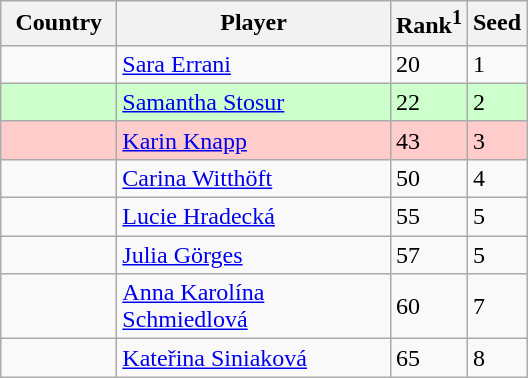<table class="sortable wikitable">
<tr>
<th width="70">Country</th>
<th width="175">Player</th>
<th>Rank<sup>1</sup></th>
<th>Seed</th>
</tr>
<tr>
<td></td>
<td><a href='#'>Sara Errani</a></td>
<td>20</td>
<td>1</td>
</tr>
<tr style="background:#cfc;">
<td></td>
<td><a href='#'>Samantha Stosur</a></td>
<td>22</td>
<td>2</td>
</tr>
<tr style="background:#fcc;">
<td></td>
<td><a href='#'>Karin Knapp</a></td>
<td>43</td>
<td>3</td>
</tr>
<tr>
<td></td>
<td><a href='#'>Carina Witthöft</a></td>
<td>50</td>
<td>4</td>
</tr>
<tr>
<td></td>
<td><a href='#'>Lucie Hradecká</a></td>
<td>55</td>
<td>5</td>
</tr>
<tr>
<td></td>
<td><a href='#'>Julia Görges</a></td>
<td>57</td>
<td>5</td>
</tr>
<tr>
<td></td>
<td><a href='#'>Anna Karolína Schmiedlová</a></td>
<td>60</td>
<td>7</td>
</tr>
<tr>
<td></td>
<td><a href='#'>Kateřina Siniaková</a></td>
<td>65</td>
<td>8</td>
</tr>
</table>
